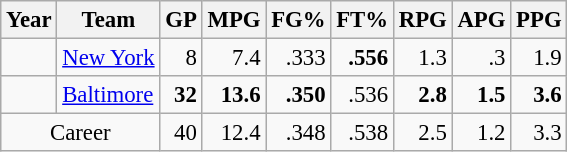<table class="wikitable sortable" style="font-size:95%; text-align:right;">
<tr>
<th>Year</th>
<th>Team</th>
<th>GP</th>
<th>MPG</th>
<th>FG%</th>
<th>FT%</th>
<th>RPG</th>
<th>APG</th>
<th>PPG</th>
</tr>
<tr>
<td style="text-align:left;"></td>
<td style="text-align:left;"><a href='#'>New York</a></td>
<td>8</td>
<td>7.4</td>
<td>.333</td>
<td><strong>.556</strong></td>
<td>1.3</td>
<td>.3</td>
<td>1.9</td>
</tr>
<tr>
<td style="text-align:left;"></td>
<td style="text-align:left;"><a href='#'>Baltimore</a></td>
<td><strong>32</strong></td>
<td><strong>13.6</strong></td>
<td><strong>.350</strong></td>
<td>.536</td>
<td><strong>2.8</strong></td>
<td><strong>1.5</strong></td>
<td><strong>3.6</strong></td>
</tr>
<tr>
<td colspan="2" style="text-align:center;">Career</td>
<td>40</td>
<td>12.4</td>
<td>.348</td>
<td>.538</td>
<td>2.5</td>
<td>1.2</td>
<td>3.3</td>
</tr>
</table>
